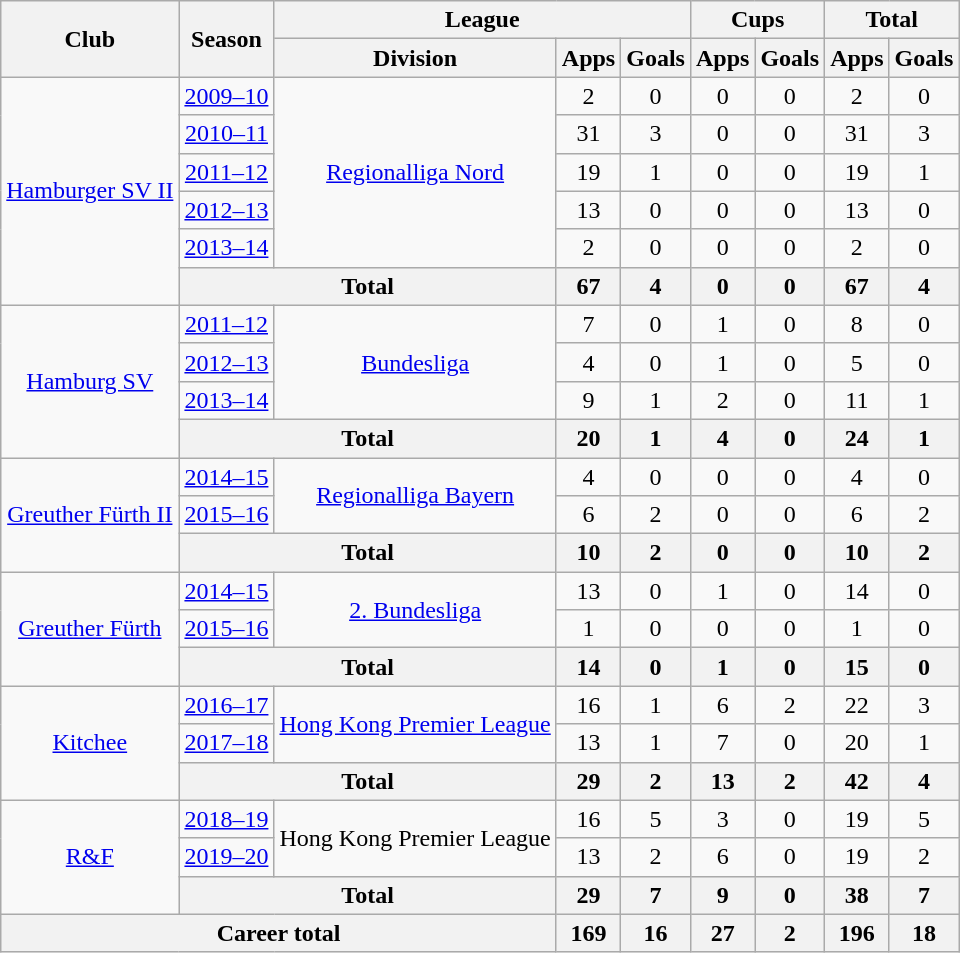<table class="wikitable" style="text-align:center">
<tr>
<th rowspan="2">Club</th>
<th rowspan="2">Season</th>
<th colspan="3">League</th>
<th colspan="2">Cups</th>
<th colspan="2">Total</th>
</tr>
<tr>
<th>Division</th>
<th>Apps</th>
<th>Goals</th>
<th>Apps</th>
<th>Goals</th>
<th>Apps</th>
<th>Goals</th>
</tr>
<tr>
<td rowspan="6"><a href='#'>Hamburger SV II</a></td>
<td><a href='#'>2009–10</a></td>
<td rowspan="5"><a href='#'>Regionalliga Nord</a></td>
<td>2</td>
<td>0</td>
<td>0</td>
<td>0</td>
<td>2</td>
<td>0</td>
</tr>
<tr>
<td><a href='#'>2010–11</a></td>
<td>31</td>
<td>3</td>
<td>0</td>
<td>0</td>
<td>31</td>
<td>3</td>
</tr>
<tr>
<td><a href='#'>2011–12</a></td>
<td>19</td>
<td>1</td>
<td>0</td>
<td>0</td>
<td>19</td>
<td>1</td>
</tr>
<tr>
<td><a href='#'>2012–13</a></td>
<td>13</td>
<td>0</td>
<td>0</td>
<td>0</td>
<td>13</td>
<td>0</td>
</tr>
<tr>
<td><a href='#'>2013–14</a></td>
<td>2</td>
<td>0</td>
<td>0</td>
<td>0</td>
<td>2</td>
<td>0</td>
</tr>
<tr>
<th colspan="2">Total</th>
<th>67</th>
<th>4</th>
<th>0</th>
<th>0</th>
<th>67</th>
<th>4</th>
</tr>
<tr>
<td rowspan="4"><a href='#'>Hamburg SV</a></td>
<td><a href='#'>2011–12</a></td>
<td rowspan="3"><a href='#'>Bundesliga</a></td>
<td>7</td>
<td>0</td>
<td>1</td>
<td>0</td>
<td>8</td>
<td>0</td>
</tr>
<tr>
<td><a href='#'>2012–13</a></td>
<td>4</td>
<td>0</td>
<td>1</td>
<td>0</td>
<td>5</td>
<td>0</td>
</tr>
<tr>
<td><a href='#'>2013–14</a></td>
<td>9</td>
<td>1</td>
<td>2</td>
<td>0</td>
<td>11</td>
<td>1</td>
</tr>
<tr>
<th colspan="2">Total</th>
<th>20</th>
<th>1</th>
<th>4</th>
<th>0</th>
<th>24</th>
<th>1</th>
</tr>
<tr>
<td rowspan="3"><a href='#'>Greuther Fürth II</a></td>
<td><a href='#'>2014–15</a></td>
<td rowspan="2"><a href='#'>Regionalliga Bayern</a></td>
<td>4</td>
<td>0</td>
<td>0</td>
<td>0</td>
<td>4</td>
<td>0</td>
</tr>
<tr>
<td><a href='#'>2015–16</a></td>
<td>6</td>
<td>2</td>
<td>0</td>
<td>0</td>
<td>6</td>
<td>2</td>
</tr>
<tr>
<th colspan="2">Total</th>
<th>10</th>
<th>2</th>
<th>0</th>
<th>0</th>
<th>10</th>
<th>2</th>
</tr>
<tr>
<td rowspan="3"><a href='#'>Greuther Fürth</a></td>
<td><a href='#'>2014–15</a></td>
<td rowspan="2"><a href='#'>2. Bundesliga</a></td>
<td>13</td>
<td>0</td>
<td>1</td>
<td>0</td>
<td>14</td>
<td>0</td>
</tr>
<tr>
<td><a href='#'>2015–16</a></td>
<td>1</td>
<td>0</td>
<td>0</td>
<td>0</td>
<td>1</td>
<td>0</td>
</tr>
<tr>
<th colspan="2">Total</th>
<th>14</th>
<th>0</th>
<th>1</th>
<th>0</th>
<th>15</th>
<th>0</th>
</tr>
<tr>
<td rowspan="3"><a href='#'>Kitchee</a></td>
<td><a href='#'>2016–17</a></td>
<td rowspan="2"><a href='#'>Hong Kong Premier League</a></td>
<td>16</td>
<td>1</td>
<td>6</td>
<td>2</td>
<td>22</td>
<td>3</td>
</tr>
<tr>
<td><a href='#'>2017–18</a></td>
<td>13</td>
<td>1</td>
<td>7</td>
<td>0</td>
<td>20</td>
<td>1</td>
</tr>
<tr>
<th colspan="2">Total</th>
<th>29</th>
<th>2</th>
<th>13</th>
<th>2</th>
<th>42</th>
<th>4</th>
</tr>
<tr>
<td rowspan="3"><a href='#'>R&F</a></td>
<td><a href='#'>2018–19</a></td>
<td rowspan="2">Hong Kong Premier League</td>
<td>16</td>
<td>5</td>
<td>3</td>
<td>0</td>
<td>19</td>
<td>5</td>
</tr>
<tr>
<td><a href='#'>2019–20</a></td>
<td>13</td>
<td>2</td>
<td>6</td>
<td>0</td>
<td>19</td>
<td>2</td>
</tr>
<tr>
<th colspan="2">Total</th>
<th>29</th>
<th>7</th>
<th>9</th>
<th>0</th>
<th>38</th>
<th>7</th>
</tr>
<tr>
<th colspan="3">Career total</th>
<th>169</th>
<th>16</th>
<th>27</th>
<th>2</th>
<th>196</th>
<th>18</th>
</tr>
</table>
